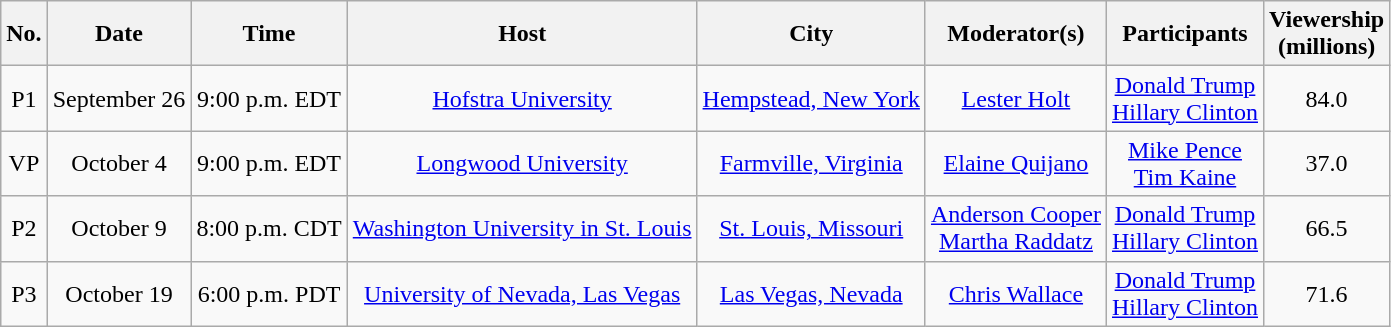<table class="wikitable" style="white-space: nowrap; text-align: center;">
<tr>
<th>No.</th>
<th>Date</th>
<th>Time</th>
<th>Host</th>
<th>City</th>
<th>Moderator(s)</th>
<th>Participants</th>
<th>Viewership<br>(millions)</th>
</tr>
<tr>
<td>P1</td>
<td>September 26</td>
<td>9:00 p.m. EDT</td>
<td><a href='#'>Hofstra University</a></td>
<td><a href='#'>Hempstead, New York</a></td>
<td><a href='#'>Lester Holt</a></td>
<td><a href='#'>Donald Trump</a><br><a href='#'>Hillary Clinton</a></td>
<td>84.0</td>
</tr>
<tr>
<td>VP</td>
<td>October 4</td>
<td>9:00 p.m. EDT</td>
<td><a href='#'>Longwood University</a></td>
<td><a href='#'>Farmville, Virginia</a></td>
<td><a href='#'>Elaine Quijano</a></td>
<td><a href='#'>Mike Pence</a><br><a href='#'>Tim Kaine</a></td>
<td>37.0</td>
</tr>
<tr>
<td>P2</td>
<td>October 9</td>
<td>8:00 p.m. CDT</td>
<td><a href='#'>Washington University in St. Louis</a></td>
<td><a href='#'>St. Louis, Missouri</a></td>
<td><a href='#'>Anderson Cooper</a><br><a href='#'>Martha Raddatz</a></td>
<td><a href='#'>Donald Trump</a><br><a href='#'>Hillary Clinton</a></td>
<td>66.5</td>
</tr>
<tr>
<td>P3</td>
<td>October 19</td>
<td>6:00 p.m. PDT</td>
<td><a href='#'>University of Nevada, Las Vegas</a></td>
<td><a href='#'>Las Vegas, Nevada</a></td>
<td><a href='#'>Chris Wallace</a></td>
<td><a href='#'>Donald Trump</a><br><a href='#'>Hillary Clinton</a></td>
<td>71.6</td>
</tr>
</table>
